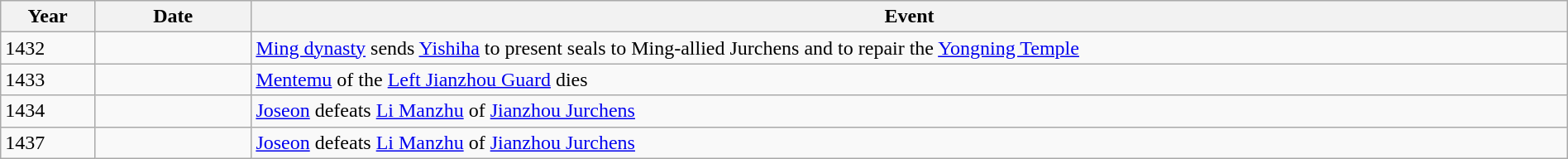<table class="wikitable" width="100%">
<tr>
<th style="width:6%">Year</th>
<th style="width:10%">Date</th>
<th>Event</th>
</tr>
<tr>
<td>1432</td>
<td></td>
<td><a href='#'>Ming dynasty</a> sends <a href='#'>Yishiha</a> to present seals to Ming-allied Jurchens and to repair the <a href='#'>Yongning Temple</a></td>
</tr>
<tr>
<td>1433</td>
<td></td>
<td><a href='#'>Mentemu</a> of the <a href='#'>Left Jianzhou Guard</a> dies</td>
</tr>
<tr>
<td>1434</td>
<td></td>
<td><a href='#'>Joseon</a> defeats <a href='#'>Li Manzhu</a> of <a href='#'>Jianzhou Jurchens</a></td>
</tr>
<tr>
<td>1437</td>
<td></td>
<td><a href='#'>Joseon</a> defeats <a href='#'>Li Manzhu</a> of <a href='#'>Jianzhou Jurchens</a></td>
</tr>
</table>
